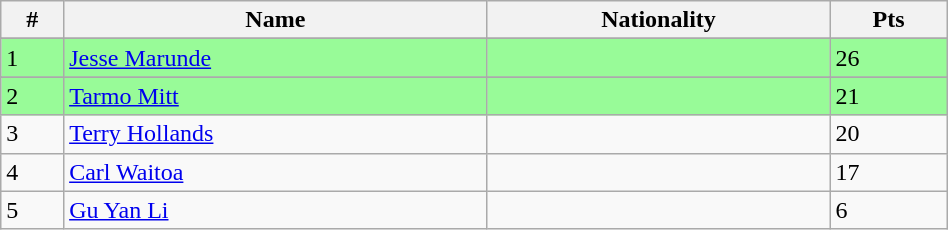<table class="wikitable" style="display: inline-table; width: 50%;">
<tr>
<th>#</th>
<th>Name</th>
<th>Nationality</th>
<th>Pts</th>
</tr>
<tr>
</tr>
<tr style="background:palegreen">
<td>1</td>
<td><a href='#'>Jesse Marunde</a></td>
<td></td>
<td>26</td>
</tr>
<tr>
</tr>
<tr style="background:palegreen">
<td>2</td>
<td><a href='#'>Tarmo Mitt</a></td>
<td></td>
<td>21</td>
</tr>
<tr>
<td>3</td>
<td><a href='#'>Terry Hollands</a></td>
<td></td>
<td>20</td>
</tr>
<tr>
<td>4</td>
<td><a href='#'>Carl Waitoa</a></td>
<td></td>
<td>17</td>
</tr>
<tr>
<td>5</td>
<td><a href='#'>Gu Yan Li</a></td>
<td></td>
<td>6</td>
</tr>
</table>
